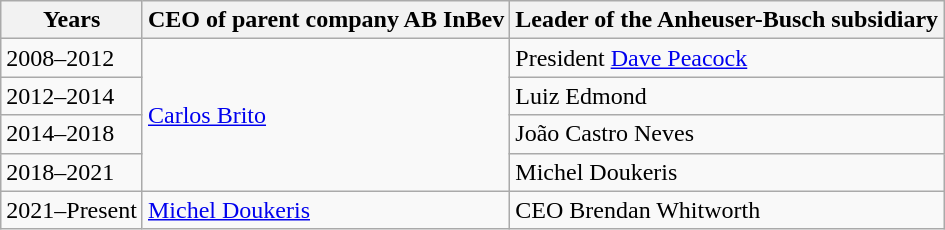<table class="wikitable sortable">
<tr>
<th>Years</th>
<th>CEO of parent company AB InBev</th>
<th>Leader of the Anheuser-Busch subsidiary</th>
</tr>
<tr>
<td>2008–2012</td>
<td rowspan="4"><a href='#'>Carlos Brito</a></td>
<td>President <a href='#'>Dave Peacock</a></td>
</tr>
<tr>
<td>2012–2014</td>
<td>Luiz Edmond</td>
</tr>
<tr>
<td>2014–2018</td>
<td>João Castro Neves</td>
</tr>
<tr>
<td>2018–2021</td>
<td>Michel Doukeris</td>
</tr>
<tr>
<td>2021–Present</td>
<td><a href='#'>Michel Doukeris</a></td>
<td>CEO Brendan Whitworth</td>
</tr>
</table>
